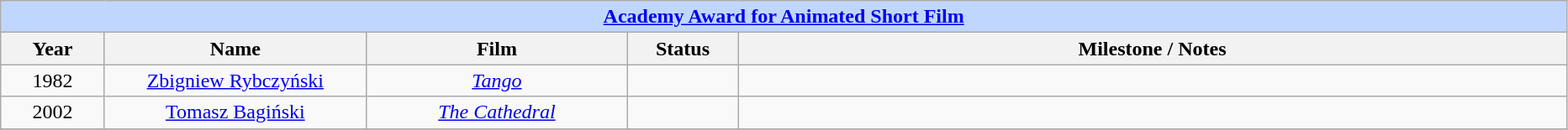<table class="wikitable" style="text-align: center">
<tr ---- bgcolor="#bfd7ff">
<td colspan=5 align=center><strong><a href='#'>Academy Award for Animated Short Film</a></strong></td>
</tr>
<tr ---- bgcolor="#ebf5ff">
<th width="75">Year</th>
<th width="200">Name</th>
<th width="200">Film</th>
<th width="80">Status</th>
<th width="650">Milestone / Notes</th>
</tr>
<tr>
<td>1982</td>
<td><a href='#'>Zbigniew Rybczyński</a></td>
<td><em><a href='#'>Tango</a></em></td>
<td></td>
<td></td>
</tr>
<tr>
<td>2002</td>
<td><a href='#'>Tomasz Bagiński</a></td>
<td><em><a href='#'>The Cathedral</a></em></td>
<td></td>
<td></td>
</tr>
<tr>
</tr>
</table>
